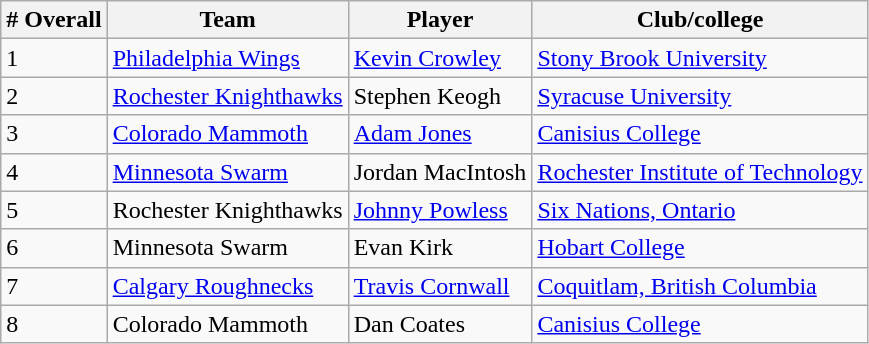<table class="wikitable">
<tr>
<th># Overall</th>
<th>Team</th>
<th>Player</th>
<th>Club/college</th>
</tr>
<tr>
<td>1</td>
<td><a href='#'>Philadelphia Wings</a></td>
<td><a href='#'>Kevin Crowley</a></td>
<td><a href='#'>Stony Brook University</a></td>
</tr>
<tr>
<td>2</td>
<td><a href='#'>Rochester Knighthawks</a></td>
<td>Stephen Keogh</td>
<td><a href='#'>Syracuse University</a></td>
</tr>
<tr>
<td>3</td>
<td><a href='#'>Colorado Mammoth</a></td>
<td><a href='#'>Adam Jones</a></td>
<td><a href='#'>Canisius College</a></td>
</tr>
<tr>
<td>4</td>
<td><a href='#'>Minnesota Swarm</a></td>
<td>Jordan MacIntosh</td>
<td><a href='#'>Rochester Institute of Technology</a></td>
</tr>
<tr>
<td>5</td>
<td>Rochester Knighthawks</td>
<td><a href='#'>Johnny Powless</a></td>
<td><a href='#'>Six Nations, Ontario</a></td>
</tr>
<tr>
<td>6</td>
<td>Minnesota Swarm</td>
<td>Evan Kirk</td>
<td><a href='#'>Hobart College</a></td>
</tr>
<tr>
<td>7</td>
<td><a href='#'>Calgary Roughnecks</a></td>
<td><a href='#'>Travis Cornwall</a></td>
<td><a href='#'>Coquitlam, British Columbia</a></td>
</tr>
<tr>
<td>8</td>
<td>Colorado Mammoth</td>
<td>Dan Coates</td>
<td><a href='#'>Canisius College</a></td>
</tr>
</table>
